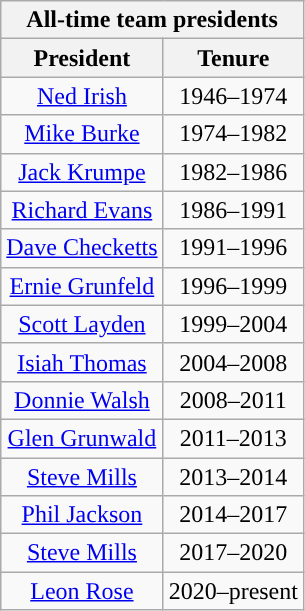<table class="wikitable" style="text-align:center">
<tr>
<th colspan="2">All-time team presidents</th>
</tr>
<tr>
<th>President</th>
<th>Tenure</th>
</tr>
<tr>
<td><a href='#'>Ned Irish</a></td>
<td>1946–1974</td>
</tr>
<tr>
<td><a href='#'>Mike Burke</a></td>
<td>1974–1982</td>
</tr>
<tr>
<td><a href='#'>Jack Krumpe</a></td>
<td>1982–1986</td>
</tr>
<tr>
<td><a href='#'>Richard Evans</a></td>
<td>1986–1991</td>
</tr>
<tr>
<td><a href='#'>Dave Checketts</a></td>
<td>1991–1996</td>
</tr>
<tr>
<td><a href='#'>Ernie Grunfeld</a></td>
<td>1996–1999</td>
</tr>
<tr>
<td><a href='#'>Scott Layden</a></td>
<td>1999–2004</td>
</tr>
<tr>
<td><a href='#'>Isiah Thomas</a></td>
<td>2004–2008</td>
</tr>
<tr>
<td><a href='#'>Donnie Walsh</a></td>
<td>2008–2011</td>
</tr>
<tr>
<td><a href='#'>Glen Grunwald</a></td>
<td>2011–2013</td>
</tr>
<tr>
<td><a href='#'>Steve Mills</a></td>
<td>2013–2014</td>
</tr>
<tr>
<td><a href='#'>Phil Jackson</a></td>
<td>2014–2017</td>
</tr>
<tr>
<td><a href='#'>Steve Mills</a></td>
<td>2017–2020</td>
</tr>
<tr>
<td><a href='#'>Leon Rose</a></td>
<td>2020–present</td>
</tr>
</table>
